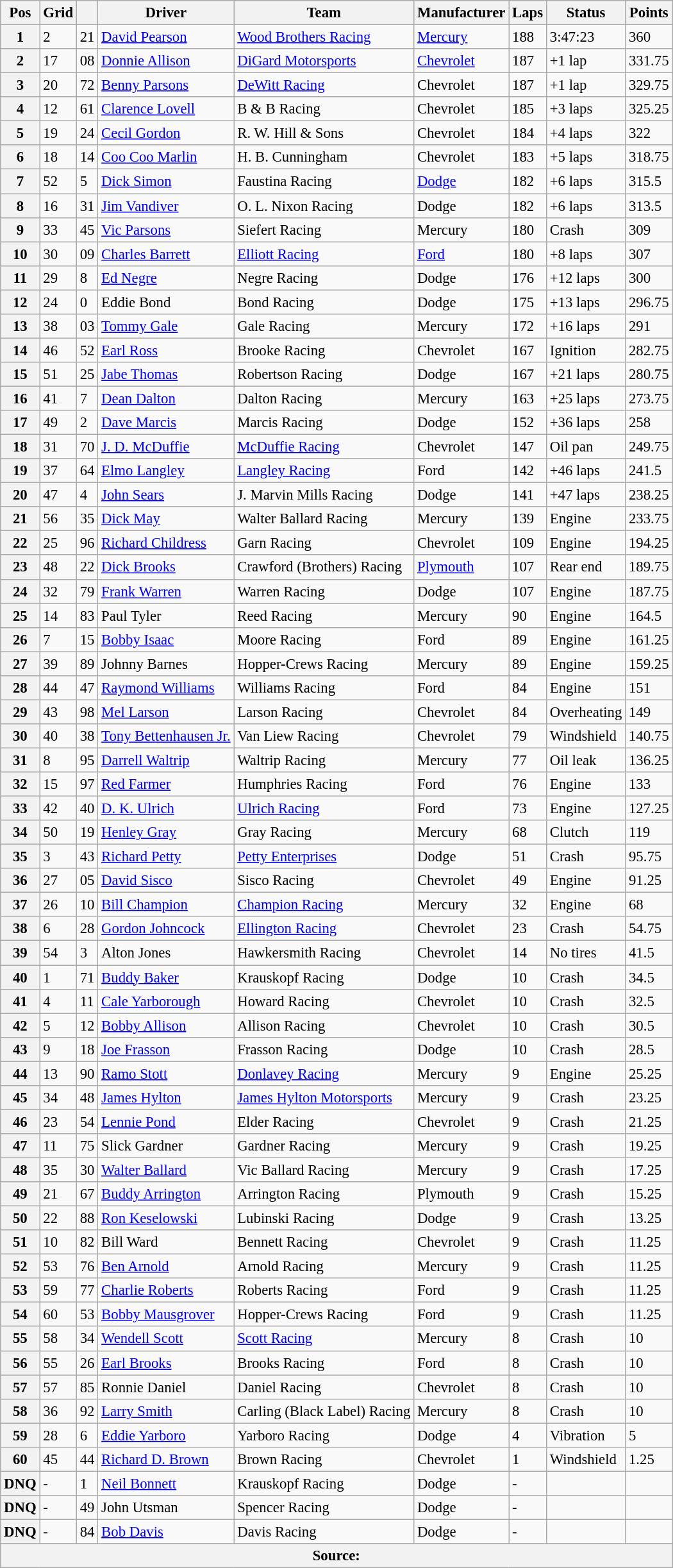<table class="wikitable sortable" style="font-size:95%">
<tr>
<th>Pos</th>
<th>Grid</th>
<th></th>
<th>Driver</th>
<th>Team</th>
<th>Manufacturer</th>
<th>Laps</th>
<th>Status</th>
<th>Points</th>
</tr>
<tr>
<th>1</th>
<td>2</td>
<td>21</td>
<td> <a href='#'>David Pearson</a></td>
<td><a href='#'>Wood Brothers Racing</a></td>
<td><a href='#'>Mercury</a></td>
<td>188</td>
<td>3:47:23</td>
<td>360</td>
</tr>
<tr>
<th>2</th>
<td>17</td>
<td>08</td>
<td> <a href='#'>Donnie Allison</a></td>
<td><a href='#'>DiGard Motorsports</a></td>
<td><a href='#'>Chevrolet</a></td>
<td>187</td>
<td>+1 lap</td>
<td>331.75</td>
</tr>
<tr>
<th>3</th>
<td>20</td>
<td>72</td>
<td> <a href='#'>Benny Parsons</a></td>
<td><a href='#'>DeWitt Racing</a></td>
<td>Chevrolet</td>
<td>187</td>
<td>+1 lap</td>
<td>329.75</td>
</tr>
<tr>
<th>4</th>
<td>12</td>
<td>61</td>
<td> <a href='#'>Clarence Lovell</a></td>
<td>B & B Racing</td>
<td>Chevrolet</td>
<td>185</td>
<td>+3 laps</td>
<td>325.25</td>
</tr>
<tr>
<th>5</th>
<td>19</td>
<td>24</td>
<td> <a href='#'>Cecil Gordon</a></td>
<td>R. W. Hill & Sons</td>
<td>Chevrolet</td>
<td>184</td>
<td>+4 laps</td>
<td>322</td>
</tr>
<tr>
<th>6</th>
<td>18</td>
<td>14</td>
<td> <a href='#'>Coo Coo Marlin</a></td>
<td>H. B. Cunningham</td>
<td>Chevrolet</td>
<td>183</td>
<td>+5 laps</td>
<td>318.75</td>
</tr>
<tr>
<th>7</th>
<td>52</td>
<td>5</td>
<td> <a href='#'>Dick Simon</a></td>
<td>Faustina Racing</td>
<td><a href='#'>Dodge</a></td>
<td>182</td>
<td>+6 laps</td>
<td>315.5</td>
</tr>
<tr>
<th>8</th>
<td>16</td>
<td>31</td>
<td> <a href='#'>Jim Vandiver</a></td>
<td>O. L. Nixon Racing</td>
<td>Dodge</td>
<td>182</td>
<td>+6 laps</td>
<td>313.5</td>
</tr>
<tr>
<th>9</th>
<td>33</td>
<td>45</td>
<td> <a href='#'>Vic Parsons</a></td>
<td>Siefert Racing</td>
<td>Mercury</td>
<td>180</td>
<td>Crash</td>
<td>309</td>
</tr>
<tr>
<th>10</th>
<td>30</td>
<td>09</td>
<td> <a href='#'>Charles Barrett</a></td>
<td><a href='#'>Elliott Racing</a></td>
<td><a href='#'>Ford</a></td>
<td>180</td>
<td>+8 laps</td>
<td>307</td>
</tr>
<tr>
<th>11</th>
<td>29</td>
<td>8</td>
<td> <a href='#'>Ed Negre</a></td>
<td>Negre Racing</td>
<td>Dodge</td>
<td>176</td>
<td>+12 laps</td>
<td>300</td>
</tr>
<tr>
<th>12</th>
<td>24</td>
<td>0</td>
<td> Eddie Bond</td>
<td>Bond Racing</td>
<td>Dodge</td>
<td>175</td>
<td>+13 laps</td>
<td>296.75</td>
</tr>
<tr>
<th>13</th>
<td>38</td>
<td>03</td>
<td> <a href='#'>Tommy Gale</a></td>
<td>Gale Racing</td>
<td>Mercury</td>
<td>172</td>
<td>+16 laps</td>
<td>291</td>
</tr>
<tr>
<th>14</th>
<td>46</td>
<td>52</td>
<td> <a href='#'>Earl Ross</a></td>
<td>Brooke Racing</td>
<td>Chevrolet</td>
<td>167</td>
<td>Ignition</td>
<td>282.75</td>
</tr>
<tr>
<th>15</th>
<td>51</td>
<td>25</td>
<td> <a href='#'>Jabe Thomas</a></td>
<td>Robertson Racing</td>
<td>Dodge</td>
<td>167</td>
<td>+21 laps</td>
<td>280.75</td>
</tr>
<tr>
<th>16</th>
<td>41</td>
<td>7</td>
<td> <a href='#'>Dean Dalton</a></td>
<td>Dalton Racing</td>
<td>Mercury</td>
<td>163</td>
<td>+25 laps</td>
<td>273.75</td>
</tr>
<tr>
<th>17</th>
<td>49</td>
<td>2</td>
<td> <a href='#'>Dave Marcis</a></td>
<td>Marcis Racing</td>
<td>Dodge</td>
<td>152</td>
<td>+36 laps</td>
<td>258</td>
</tr>
<tr>
<th>18</th>
<td>31</td>
<td>70</td>
<td> <a href='#'>J. D. McDuffie</a></td>
<td><a href='#'>McDuffie Racing</a></td>
<td>Chevrolet</td>
<td>147</td>
<td>Oil pan</td>
<td>249.75</td>
</tr>
<tr>
<th>19</th>
<td>37</td>
<td>64</td>
<td> <a href='#'>Elmo Langley</a></td>
<td><a href='#'>Langley Racing</a></td>
<td>Ford</td>
<td>142</td>
<td>+46 laps</td>
<td>241.5</td>
</tr>
<tr>
<th>20</th>
<td>47</td>
<td>4</td>
<td> <a href='#'>John Sears</a></td>
<td>J. Marvin Mills Racing</td>
<td>Dodge</td>
<td>141</td>
<td>+47 laps</td>
<td>238.25</td>
</tr>
<tr>
<th>21</th>
<td>56</td>
<td>35</td>
<td> <a href='#'>Dick May</a></td>
<td>Walter Ballard Racing</td>
<td>Mercury</td>
<td>139</td>
<td>Engine</td>
<td>233.75</td>
</tr>
<tr>
<th>22</th>
<td>25</td>
<td>96</td>
<td> <a href='#'>Richard Childress</a></td>
<td>Garn Racing</td>
<td>Chevrolet</td>
<td>109</td>
<td>Engine</td>
<td>194.25</td>
</tr>
<tr>
<th>23</th>
<td>48</td>
<td>22</td>
<td> <a href='#'>Dick Brooks</a></td>
<td>Crawford (Brothers) Racing</td>
<td><a href='#'>Plymouth</a></td>
<td>107</td>
<td>Rear end</td>
<td>189.75</td>
</tr>
<tr>
<th>24</th>
<td>32</td>
<td>79</td>
<td> <a href='#'>Frank Warren</a></td>
<td>Warren Racing</td>
<td>Dodge</td>
<td>107</td>
<td>Engine</td>
<td>187.75</td>
</tr>
<tr>
<th>25</th>
<td>14</td>
<td>83</td>
<td> Paul Tyler</td>
<td>Reed Racing</td>
<td>Mercury</td>
<td>90</td>
<td>Engine</td>
<td>164.5</td>
</tr>
<tr>
<th>26</th>
<td>7</td>
<td>15</td>
<td> <a href='#'>Bobby Isaac</a></td>
<td>Moore Racing</td>
<td>Ford</td>
<td>89</td>
<td>Engine</td>
<td>161.25</td>
</tr>
<tr>
<th>27</th>
<td>39</td>
<td>89</td>
<td> Johnny Barnes</td>
<td>Hopper-Crews Racing</td>
<td>Mercury</td>
<td>89</td>
<td>Engine</td>
<td>159.25</td>
</tr>
<tr>
<th>28</th>
<td>44</td>
<td>47</td>
<td> <a href='#'>Raymond Williams</a></td>
<td>Williams Racing</td>
<td>Ford</td>
<td>84</td>
<td>Engine</td>
<td>151</td>
</tr>
<tr>
<th>29</th>
<td>43</td>
<td>98</td>
<td> <a href='#'>Mel Larson</a></td>
<td>Larson Racing</td>
<td>Chevrolet</td>
<td>84</td>
<td>Overheating</td>
<td>149</td>
</tr>
<tr>
<th>30</th>
<td>40</td>
<td>38</td>
<td> <a href='#'>Tony Bettenhausen Jr.</a></td>
<td>Van Liew Racing</td>
<td>Chevrolet</td>
<td>79</td>
<td>Windshield</td>
<td>140.75</td>
</tr>
<tr>
<th>31</th>
<td>8</td>
<td>95</td>
<td> <a href='#'>Darrell Waltrip</a></td>
<td>Waltrip Racing</td>
<td>Mercury</td>
<td>77</td>
<td>Oil leak</td>
<td>136.25</td>
</tr>
<tr>
<th>32</th>
<td>15</td>
<td>97</td>
<td> <a href='#'>Red Farmer</a></td>
<td>Humphries Racing</td>
<td>Ford</td>
<td>76</td>
<td>Engine</td>
<td>133</td>
</tr>
<tr>
<th>33</th>
<td>42</td>
<td>40</td>
<td> <a href='#'>D. K. Ulrich</a></td>
<td><a href='#'>Ulrich Racing</a></td>
<td>Ford</td>
<td>73</td>
<td>Engine</td>
<td>127.25</td>
</tr>
<tr>
<th>34</th>
<td>50</td>
<td>19</td>
<td> <a href='#'>Henley Gray</a></td>
<td>Gray Racing</td>
<td>Mercury</td>
<td>68</td>
<td>Clutch</td>
<td>119</td>
</tr>
<tr>
<th>35</th>
<td>3</td>
<td>43</td>
<td> <a href='#'>Richard Petty</a></td>
<td><a href='#'>Petty Enterprises</a></td>
<td>Dodge</td>
<td>51</td>
<td>Crash</td>
<td>95.75</td>
</tr>
<tr>
<th>36</th>
<td>27</td>
<td>05</td>
<td> <a href='#'>David Sisco</a></td>
<td>Sisco Racing</td>
<td>Chevrolet</td>
<td>49</td>
<td>Engine</td>
<td>91.25</td>
</tr>
<tr>
<th>37</th>
<td>26</td>
<td>10</td>
<td> <a href='#'>Bill Champion</a></td>
<td><a href='#'>Champion Racing</a></td>
<td>Mercury</td>
<td>32</td>
<td>Engine</td>
<td>68</td>
</tr>
<tr>
<th>38</th>
<td>6</td>
<td>28</td>
<td> <a href='#'>Gordon Johncock</a></td>
<td><a href='#'>Ellington Racing</a></td>
<td>Chevrolet</td>
<td>23</td>
<td>Crash</td>
<td>54.75</td>
</tr>
<tr>
<th>39</th>
<td>54</td>
<td>3</td>
<td> Alton Jones</td>
<td>Hawkersmith Racing</td>
<td>Chevrolet</td>
<td>14</td>
<td>No tires</td>
<td>41.5</td>
</tr>
<tr>
<th>40</th>
<td>1</td>
<td>71</td>
<td> <a href='#'>Buddy Baker</a></td>
<td>Krauskopf Racing</td>
<td>Dodge</td>
<td>10</td>
<td>Crash</td>
<td>34.5</td>
</tr>
<tr>
<th>41</th>
<td>4</td>
<td>11</td>
<td> <a href='#'>Cale Yarborough</a></td>
<td>Howard Racing</td>
<td>Chevrolet</td>
<td>10</td>
<td>Crash</td>
<td>32.5</td>
</tr>
<tr>
<th>42</th>
<td>5</td>
<td>12</td>
<td> <a href='#'>Bobby Allison</a></td>
<td>Allison Racing</td>
<td>Chevrolet</td>
<td>10</td>
<td>Crash</td>
<td>30.5</td>
</tr>
<tr>
<th>43</th>
<td>9</td>
<td>18</td>
<td> <a href='#'>Joe Frasson</a></td>
<td>Frasson Racing</td>
<td>Dodge</td>
<td>10</td>
<td>Crash</td>
<td>28.5</td>
</tr>
<tr>
<th>44</th>
<td>13</td>
<td>90</td>
<td> <a href='#'>Ramo Stott</a></td>
<td><a href='#'>Donlavey Racing</a></td>
<td>Mercury</td>
<td>9</td>
<td>Engine</td>
<td>25.25</td>
</tr>
<tr>
<th>45</th>
<td>34</td>
<td>48</td>
<td> <a href='#'>James Hylton</a></td>
<td><a href='#'>James Hylton Motorsports</a></td>
<td>Mercury</td>
<td>9</td>
<td>Crash</td>
<td>23.25</td>
</tr>
<tr>
<th>46</th>
<td>23</td>
<td>54</td>
<td> <a href='#'>Lennie Pond</a></td>
<td>Elder Racing</td>
<td>Chevrolet</td>
<td>9</td>
<td>Crash</td>
<td>21.25</td>
</tr>
<tr>
<th>47</th>
<td>11</td>
<td>75</td>
<td> Slick Gardner</td>
<td>Gardner Racing</td>
<td>Mercury</td>
<td>9</td>
<td>Crash</td>
<td>19.25</td>
</tr>
<tr>
<th>48</th>
<td>35</td>
<td>30</td>
<td> <a href='#'>Walter Ballard</a></td>
<td>Vic Ballard Racing</td>
<td>Mercury</td>
<td>9</td>
<td>Crash</td>
<td>17.25</td>
</tr>
<tr>
<th>49</th>
<td>21</td>
<td>67</td>
<td> <a href='#'>Buddy Arrington</a></td>
<td>Arrington Racing</td>
<td>Plymouth</td>
<td>9</td>
<td>Crash</td>
<td>15.25</td>
</tr>
<tr>
<th>50</th>
<td>22</td>
<td>88</td>
<td> <a href='#'>Ron Keselowski</a></td>
<td>Lubinski Racing</td>
<td>Dodge</td>
<td>9</td>
<td>Crash</td>
<td>13.25</td>
</tr>
<tr>
<th>51</th>
<td>10</td>
<td>82</td>
<td> Bill Ward</td>
<td>Bennett Racing</td>
<td>Chevrolet</td>
<td>9</td>
<td>Crash</td>
<td>11.25</td>
</tr>
<tr>
<th>52</th>
<td>53</td>
<td>76</td>
<td> <a href='#'>Ben Arnold</a></td>
<td>Arnold Racing</td>
<td>Mercury</td>
<td>9</td>
<td>Crash</td>
<td>11.25</td>
</tr>
<tr>
<th>53</th>
<td>59</td>
<td>77</td>
<td> <a href='#'>Charlie Roberts</a></td>
<td>Roberts Racing</td>
<td>Ford</td>
<td>9</td>
<td>Crash</td>
<td>11.25</td>
</tr>
<tr>
<th>54</th>
<td>60</td>
<td>53</td>
<td> <a href='#'>Bobby Mausgrover</a></td>
<td>Hopper-Crews Racing</td>
<td>Ford</td>
<td>9</td>
<td>Crash</td>
<td>11.25</td>
</tr>
<tr>
<th>55</th>
<td>58</td>
<td>34</td>
<td> <a href='#'>Wendell Scott</a></td>
<td><a href='#'>Scott Racing</a></td>
<td>Mercury</td>
<td>8</td>
<td>Crash</td>
<td>10</td>
</tr>
<tr>
<th>56</th>
<td>55</td>
<td>26</td>
<td> <a href='#'>Earl Brooks</a></td>
<td>Brooks Racing</td>
<td>Ford</td>
<td>8</td>
<td>Crash</td>
<td>10</td>
</tr>
<tr>
<th>57</th>
<td>57</td>
<td>85</td>
<td> Ronnie Daniel</td>
<td>Daniel Racing</td>
<td>Chevrolet</td>
<td>8</td>
<td>Crash</td>
<td>10</td>
</tr>
<tr>
<th>58</th>
<td>36</td>
<td>92</td>
<td> <a href='#'>Larry Smith</a></td>
<td>Carling (Black Label) Racing</td>
<td>Mercury</td>
<td>8</td>
<td>Crash</td>
<td>10</td>
</tr>
<tr>
<th>59</th>
<td>28</td>
<td>6</td>
<td> <a href='#'>Eddie Yarboro</a></td>
<td>Yarboro Racing</td>
<td>Dodge</td>
<td>4</td>
<td>Vibration</td>
<td>5</td>
</tr>
<tr>
<th>60</th>
<td>45</td>
<td>44</td>
<td> <a href='#'>Richard D. Brown</a></td>
<td>Brown Racing</td>
<td>Chevrolet</td>
<td>1</td>
<td>Windshield</td>
<td>1.25</td>
</tr>
<tr>
<th>DNQ</th>
<td>-</td>
<td>1</td>
<td> <a href='#'>Neil Bonnett</a></td>
<td>Krauskopf Racing</td>
<td>Dodge</td>
<td>-</td>
<td></td>
<td></td>
</tr>
<tr>
<th>DNQ</th>
<td>-</td>
<td>49</td>
<td> John Utsman</td>
<td>Spencer Racing</td>
<td>Dodge</td>
<td>-</td>
<td></td>
<td></td>
</tr>
<tr>
<th>DNQ</th>
<td>-</td>
<td>84</td>
<td> <a href='#'>Bob Davis</a></td>
<td>Davis Racing</td>
<td>Dodge</td>
<td>-</td>
<td></td>
<td></td>
</tr>
<tr>
<th colspan="9">Source:</th>
</tr>
</table>
